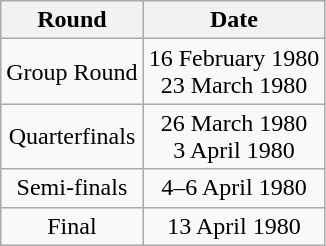<table class="wikitable" style="text-align: center">
<tr>
<th>Round</th>
<th>Date</th>
</tr>
<tr>
<td>Group Round</td>
<td>16 February 1980<br>23 March 1980</td>
</tr>
<tr>
<td>Quarterfinals</td>
<td>26 March 1980<br>3 April 1980</td>
</tr>
<tr>
<td>Semi-finals</td>
<td>4–6 April 1980</td>
</tr>
<tr>
<td>Final</td>
<td>13 April 1980</td>
</tr>
</table>
